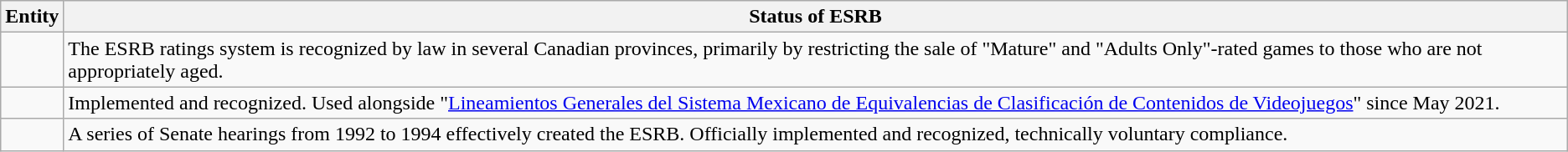<table class="wikitable">
<tr>
<th>Entity</th>
<th>Status of ESRB</th>
</tr>
<tr>
<td></td>
<td>The ESRB ratings system is recognized by law in several Canadian provinces, primarily by restricting the sale of "Mature" and "Adults Only"-rated games to those who are not appropriately aged.</td>
</tr>
<tr>
<td></td>
<td>Implemented and recognized. Used alongside "<a href='#'>Lineamientos Generales del Sistema Mexicano de Equivalencias de Clasificación de Contenidos de Videojuegos</a>" since May 2021.</td>
</tr>
<tr>
<td></td>
<td>A series of Senate hearings from 1992 to 1994 effectively created the ESRB. Officially implemented and recognized, technically voluntary compliance.</td>
</tr>
</table>
